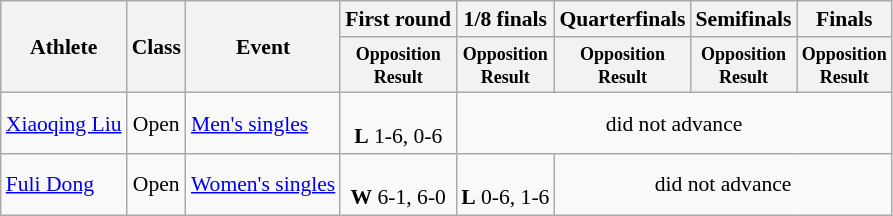<table class=wikitable style="font-size:90%">
<tr>
<th rowspan="2">Athlete</th>
<th rowspan="2">Class</th>
<th rowspan="2">Event</th>
<th>First round</th>
<th>1/8 finals</th>
<th>Quarterfinals</th>
<th>Semifinals</th>
<th>Finals</th>
</tr>
<tr>
<th style="line-height:1em"><small>Opposition<br>Result</small></th>
<th style="line-height:1em"><small>Opposition<br>Result</small></th>
<th style="line-height:1em"><small>Opposition<br>Result</small></th>
<th style="line-height:1em"><small>Opposition<br>Result</small></th>
<th style="line-height:1em"><small>Opposition<br>Result</small></th>
</tr>
<tr>
<td><a href='#'>Xiaoqing Liu</a></td>
<td style="text-align:center;">Open</td>
<td><a href='#'>Men's singles</a></td>
<td style="text-align:center;"><br><strong>L</strong> 1-6, 0-6</td>
<td style="text-align:center;" colspan="4">did not advance</td>
</tr>
<tr>
<td><a href='#'>Fuli Dong</a></td>
<td style="text-align:center;">Open</td>
<td><a href='#'>Women's singles</a></td>
<td style="text-align:center;"><br><strong>W</strong> 6-1, 6-0</td>
<td style="text-align:center;"><br><strong>L</strong> 0-6, 1-6</td>
<td style="text-align:center;" colspan="3">did not advance</td>
</tr>
</table>
